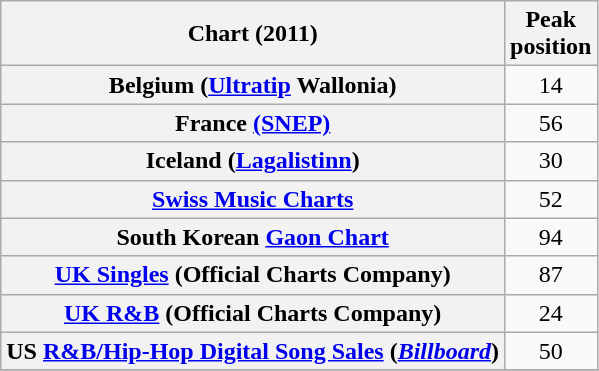<table class="wikitable sortable plainrowheaders">
<tr>
<th scope="col">Chart (2011)</th>
<th scope="col">Peak<br>position</th>
</tr>
<tr>
<th scope="row">Belgium (<a href='#'>Ultratip</a> Wallonia)</th>
<td style="text-align:center;">14</td>
</tr>
<tr>
<th scope="row">France <a href='#'>(SNEP)</a></th>
<td style="text-align:center;">56</td>
</tr>
<tr>
<th scope="row">Iceland (<a href='#'>Lagalistinn</a>)</th>
<td style="text-align:center;">30</td>
</tr>
<tr>
<th scope="row"><a href='#'>Swiss Music Charts</a></th>
<td style="text-align:center;">52</td>
</tr>
<tr>
<th scope="row">South Korean <a href='#'>Gaon Chart</a></th>
<td style="text-align:center;">94</td>
</tr>
<tr>
<th scope="row"><a href='#'>UK Singles</a> (Official Charts Company)</th>
<td style="text-align:center;">87</td>
</tr>
<tr>
<th scope="row"><a href='#'>UK R&B</a> (Official Charts Company)</th>
<td style="text-align:center;">24</td>
</tr>
<tr>
<th scope="row">US <a href='#'>R&B/Hip-Hop Digital Song Sales</a> (<em><a href='#'>Billboard</a></em>)</th>
<td style="text-align:center;">50</td>
</tr>
<tr>
</tr>
</table>
